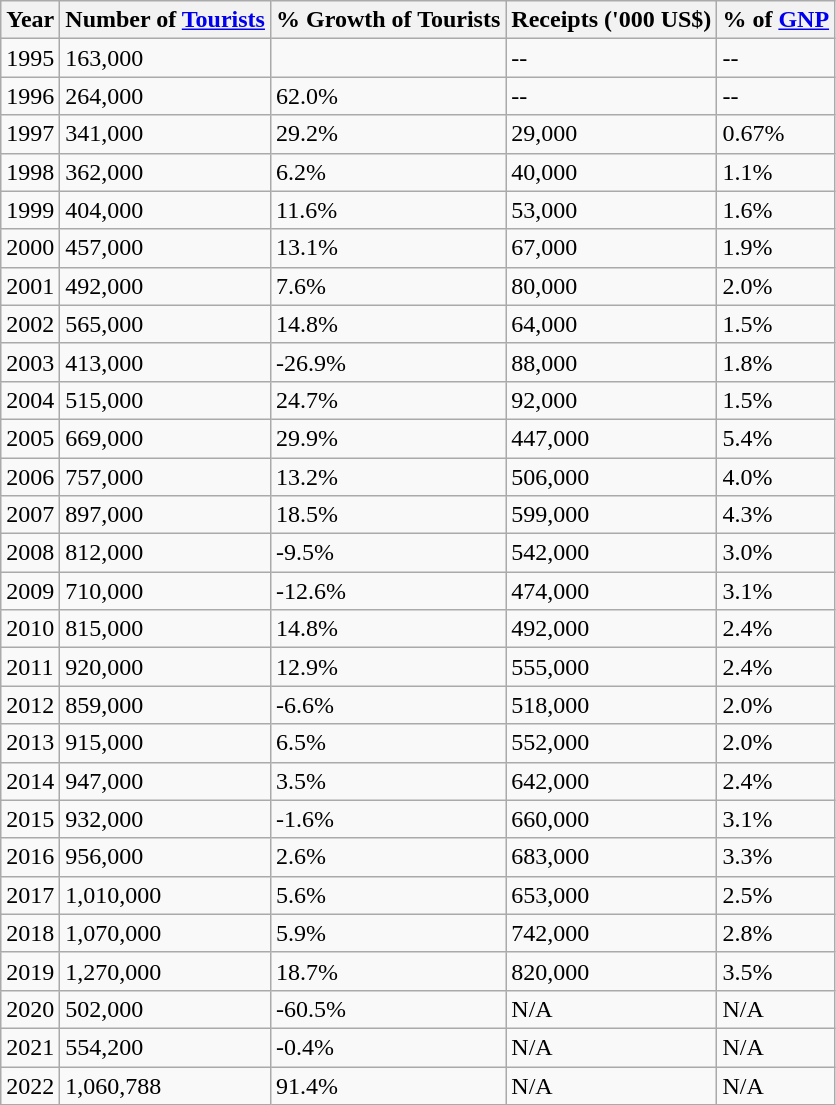<table class="wikitable">
<tr>
<th>Year</th>
<th>Number of <a href='#'>Tourists</a></th>
<th>% Growth of Tourists</th>
<th>Receipts ('000 US$)</th>
<th>% of <a href='#'>GNP</a></th>
</tr>
<tr>
<td>1995</td>
<td>163,000</td>
<td></td>
<td>--</td>
<td>--</td>
</tr>
<tr>
<td>1996</td>
<td>264,000</td>
<td>62.0%</td>
<td>--</td>
<td>--</td>
</tr>
<tr>
<td>1997</td>
<td>341,000</td>
<td>29.2%</td>
<td>29,000</td>
<td>0.67%</td>
</tr>
<tr>
<td>1998</td>
<td>362,000</td>
<td>  6.2%</td>
<td>40,000</td>
<td>1.1%</td>
</tr>
<tr>
<td>1999</td>
<td>404,000</td>
<td>11.6%</td>
<td>53,000</td>
<td>1.6%</td>
</tr>
<tr>
<td>2000</td>
<td>457,000</td>
<td>13.1%</td>
<td>67,000</td>
<td>1.9%</td>
</tr>
<tr>
<td>2001</td>
<td>492,000</td>
<td>  7.6%</td>
<td>80,000</td>
<td>2.0%</td>
</tr>
<tr>
<td>2002</td>
<td>565,000</td>
<td>14.8%</td>
<td>64,000</td>
<td>1.5%</td>
</tr>
<tr>
<td>2003</td>
<td>413,000</td>
<td>-26.9%</td>
<td>88,000</td>
<td>1.8%</td>
</tr>
<tr>
<td>2004</td>
<td>515,000</td>
<td>24.7%</td>
<td>92,000</td>
<td>1.5%</td>
</tr>
<tr>
<td>2005</td>
<td>669,000</td>
<td>29.9%</td>
<td>447,000</td>
<td>5.4%</td>
</tr>
<tr>
<td>2006</td>
<td>757,000</td>
<td>13.2%</td>
<td>506,000</td>
<td>4.0%</td>
</tr>
<tr>
<td>2007</td>
<td>897,000</td>
<td>18.5%</td>
<td>599,000</td>
<td>4.3%</td>
</tr>
<tr>
<td>2008</td>
<td>812,000</td>
<td> -9.5%</td>
<td>542,000</td>
<td>3.0%</td>
</tr>
<tr>
<td>2009</td>
<td>710,000</td>
<td>-12.6%</td>
<td>474,000</td>
<td>3.1%</td>
</tr>
<tr>
<td>2010</td>
<td>815,000</td>
<td>14.8%</td>
<td>492,000</td>
<td>2.4%</td>
</tr>
<tr>
<td>2011</td>
<td>920,000</td>
<td>12.9%</td>
<td>555,000</td>
<td>2.4%</td>
</tr>
<tr>
<td>2012</td>
<td>859,000</td>
<td> -6.6%</td>
<td>518,000</td>
<td>2.0%</td>
</tr>
<tr>
<td>2013</td>
<td>915,000</td>
<td>  6.5%</td>
<td>552,000</td>
<td>2.0%</td>
</tr>
<tr>
<td>2014</td>
<td>947,000</td>
<td>  3.5%</td>
<td>642,000</td>
<td>2.4%</td>
</tr>
<tr>
<td>2015</td>
<td>932,000</td>
<td> -1.6%</td>
<td>660,000</td>
<td>3.1%</td>
</tr>
<tr>
<td>2016</td>
<td>956,000</td>
<td>  2.6%</td>
<td>683,000</td>
<td>3.3%</td>
</tr>
<tr>
<td>2017</td>
<td>1,010,000</td>
<td>  5.6%</td>
<td>653,000</td>
<td>2.5%</td>
</tr>
<tr>
<td>2018</td>
<td>1,070,000</td>
<td>  5.9%</td>
<td>742,000</td>
<td>2.8%</td>
</tr>
<tr>
<td>2019</td>
<td>1,270,000</td>
<td>18.7%</td>
<td>820,000</td>
<td>3.5%</td>
</tr>
<tr>
<td>2020</td>
<td>502,000</td>
<td>-60.5%</td>
<td>N/A</td>
<td>N/A</td>
</tr>
<tr>
<td>2021</td>
<td>554,200</td>
<td> -0.4%</td>
<td>N/A</td>
<td>N/A</td>
</tr>
<tr>
<td>2022</td>
<td>1,060,788</td>
<td>91.4%</td>
<td>N/A</td>
<td>N/A</td>
</tr>
</table>
